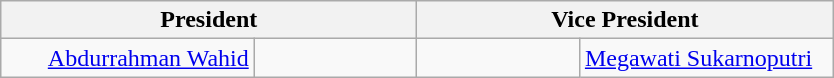<table class="wikitable">
<tr>
<th colspan="2" width=270>President</th>
<th colspan="2" width=270>Vice President</th>
</tr>
<tr>
<td align="right"><a href='#'>Abdurrahman Wahid</a></td>
<td align="center" width=101></td>
<td align="center" width=101></td>
<td align="left"><a href='#'>Megawati Sukarnoputri</a></td>
</tr>
</table>
